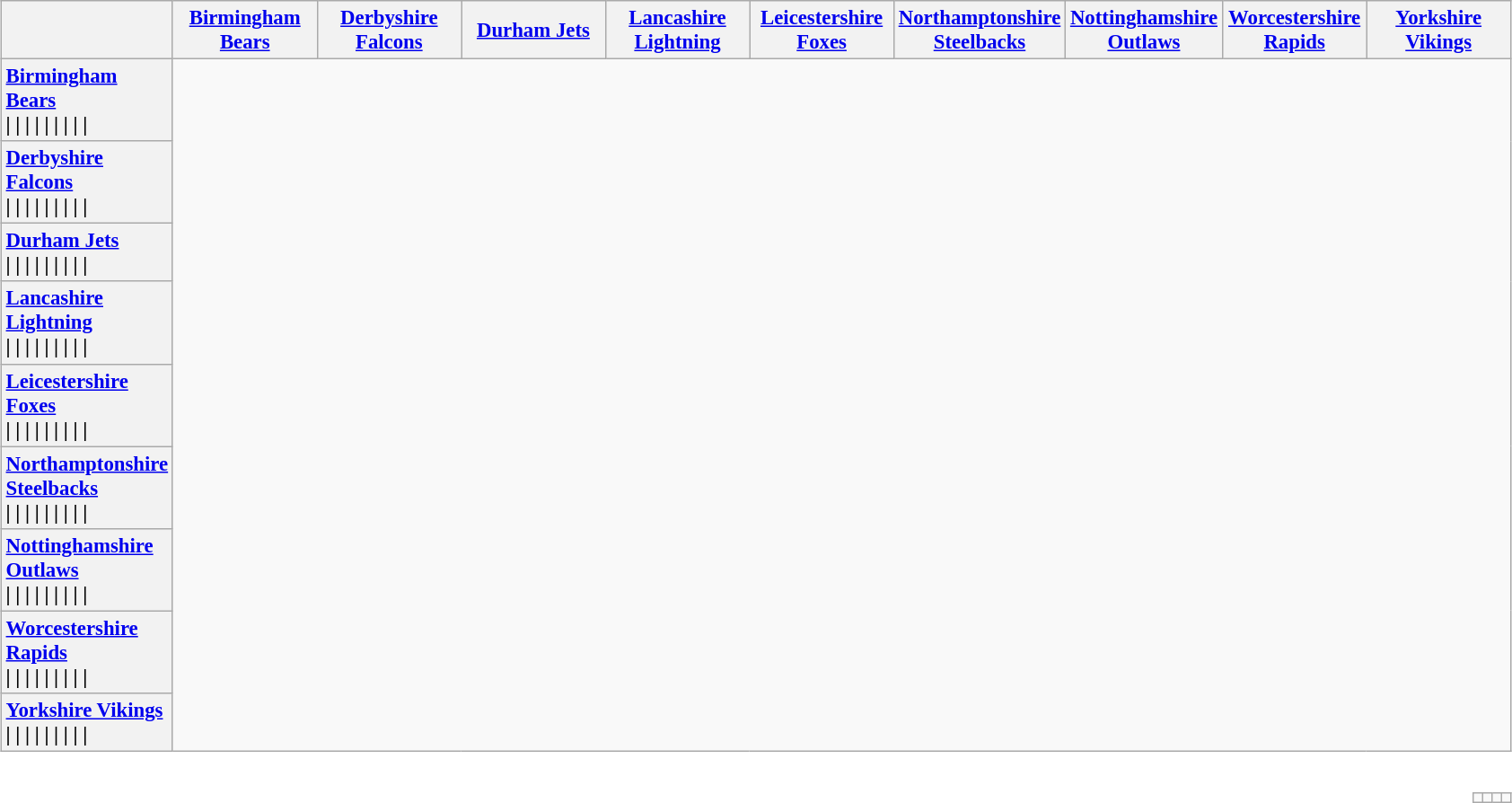<table style="padding:none; font-size:95%">
<tr>
<td colspan="3"><br><table class="wikitable" style="text-align:left;">
<tr>
<th style="width:50px; text-align:center;"></th>
<th width=100><a href='#'>Birmingham Bears</a></th>
<th width=100><a href='#'>Derbyshire Falcons</a></th>
<th width=100><a href='#'>Durham Jets</a></th>
<th width=100><a href='#'>Lancashire Lightning</a></th>
<th width=100><a href='#'>Leicestershire Foxes</a></th>
<th width=100><a href='#'>Northamptonshire Steelbacks</a></th>
<th width=100><a href='#'>Nottinghamshire Outlaws</a></th>
<th width=100><a href='#'>Worcestershire Rapids</a></th>
<th width=100><a href='#'>Yorkshire Vikings</a></th>
</tr>
<tr>
<th style="text-align:left"><a href='#'>Birmingham Bears</a><br>   | 
   | 
  | 
    | 
    | 
| 
   | 
   | 
    | </th>
</tr>
<tr>
<th style="text-align:left"><a href='#'>Derbyshire Falcons</a><br>   | 
   | 
  | 
    | 
    | 
| 
   | 
   | 
    | </th>
</tr>
<tr>
<th style="text-align:left"><a href='#'>Durham Jets</a><br>   | 
   | 
  | 
    | 
    | 
| 
   | 
   | 
    | </th>
</tr>
<tr>
<th style="text-align:left"><a href='#'>Lancashire Lightning</a><br>   | 
   | 
  | 
    | 
    | 
| 
   | 
   | 
    | </th>
</tr>
<tr>
<th style="text-align:left"><a href='#'>Leicestershire Foxes</a><br>   | 
   | 
  | 
    | 
    | 
| 
   | 
   | 
    | </th>
</tr>
<tr>
<th style="text-align:left"><a href='#'>Northamptonshire Steelbacks</a><br>   | 
   | 
  | 
    | 
    | 
| 
   | 
   | 
    | </th>
</tr>
<tr>
<th style="text-align:left"><a href='#'>Nottinghamshire Outlaws</a><br>   | 
   | 
  | 
    | 
    | 
| 
   | 
   | 
    | </th>
</tr>
<tr>
<th style="text-align:left"><a href='#'>Worcestershire Rapids</a><br>   | 
   | 
  | 
    | 
    | 
| 
   | 
   | 
    | </th>
</tr>
<tr>
<th style="text-align:left"><a href='#'>Yorkshire Vikings</a><br>   | 
   | 
  | 
    | 
    | 
| 
   | 
   | 
    | </th>
</tr>
</table>
<table class="wikitable" style="float:right">
<tr style="text-align: center">
<td></td>
<td></td>
<td></td>
<td></td>
</tr>
</table>
</td>
</tr>
</table>
